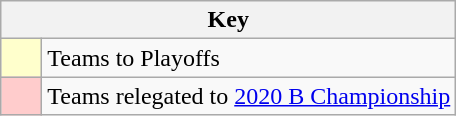<table class="wikitable" style="text-align: center;">
<tr>
<th colspan=2>Key</th>
</tr>
<tr>
<td style="background:#ffc; width:20px;"></td>
<td align=left>Teams to Playoffs</td>
</tr>
<tr>
<td style="background:#fcc; width:20px;"></td>
<td align=left>Teams relegated to <a href='#'>2020 B Championship</a></td>
</tr>
</table>
